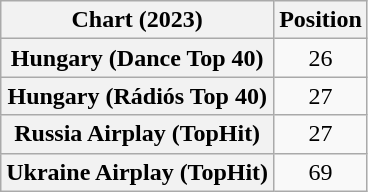<table class="wikitable plainrowheaders" style="text-align:center">
<tr>
<th scope="col">Chart (2023)</th>
<th scope="col">Position</th>
</tr>
<tr>
<th scope="row">Hungary (Dance Top 40)</th>
<td>26</td>
</tr>
<tr>
<th scope="row">Hungary (Rádiós Top 40)</th>
<td>27</td>
</tr>
<tr>
<th scope="row">Russia Airplay (TopHit)</th>
<td>27</td>
</tr>
<tr>
<th scope="row">Ukraine Airplay (TopHit)</th>
<td>69</td>
</tr>
</table>
